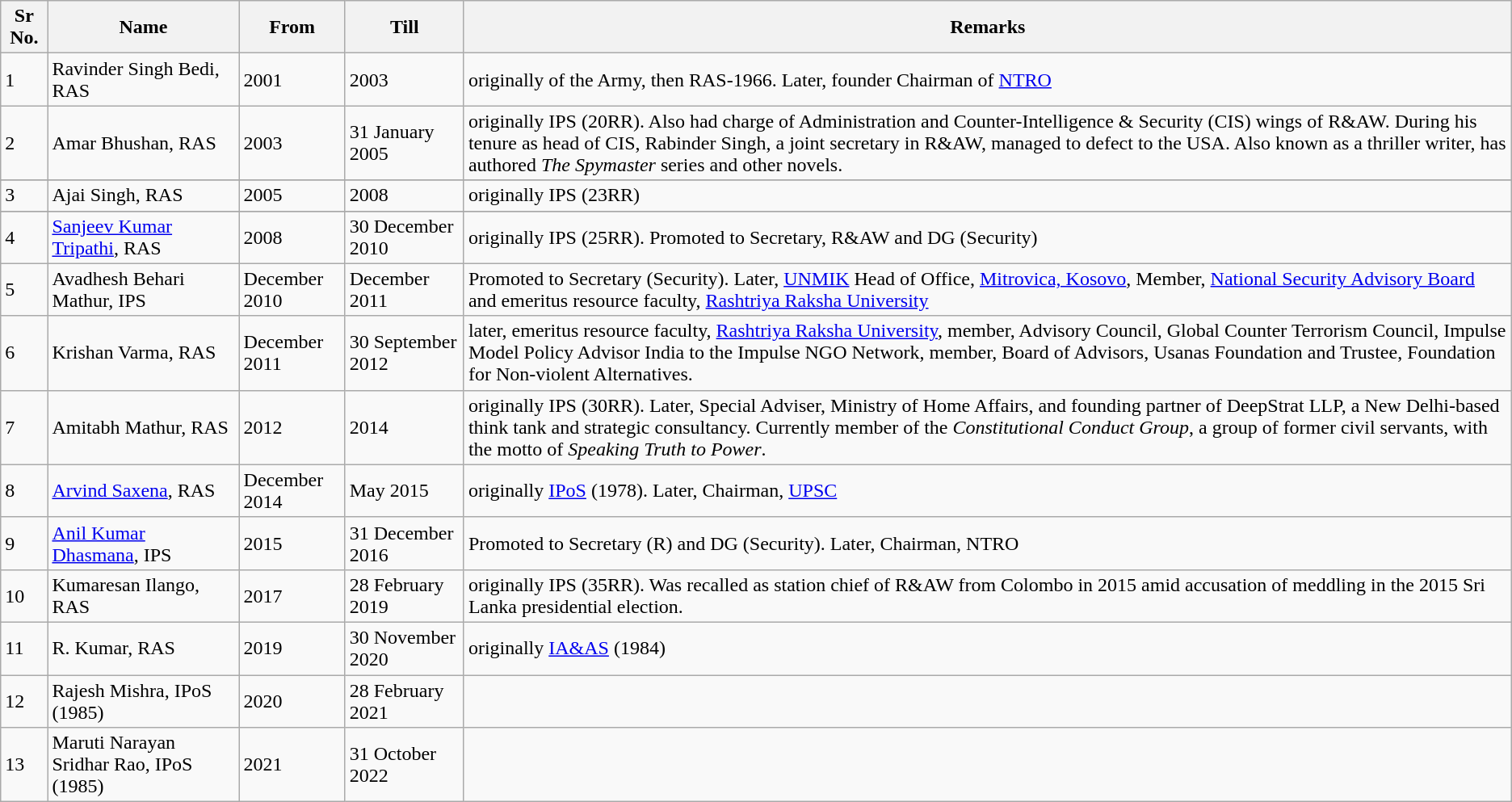<table class="wikitable sortable">
<tr>
<th>Sr No.</th>
<th>Name</th>
<th>From</th>
<th>Till</th>
<th>Remarks</th>
</tr>
<tr>
<td>1</td>
<td>Ravinder Singh Bedi, RAS</td>
<td>2001</td>
<td>2003</td>
<td>originally of the Army, then RAS-1966. Later, founder Chairman of <a href='#'>NTRO</a></td>
</tr>
<tr>
<td>2</td>
<td>Amar Bhushan, RAS</td>
<td>2003</td>
<td>31 January 2005</td>
<td>originally IPS (20RR). Also had charge of Administration and Counter-Intelligence & Security (CIS) wings of R&AW. During his tenure as head of CIS, Rabinder Singh, a joint secretary in R&AW, managed to defect to the USA. Also known as a thriller writer, has authored <em>The Spymaster</em> series and other novels.</td>
</tr>
<tr>
</tr>
<tr>
<td>3</td>
<td>Ajai Singh, RAS</td>
<td>2005</td>
<td>2008</td>
<td>originally IPS (23RR)</td>
</tr>
<tr>
</tr>
<tr>
<td>4</td>
<td><a href='#'>Sanjeev Kumar Tripathi</a>, RAS</td>
<td>2008</td>
<td>30 December 2010</td>
<td>originally IPS (25RR). Promoted to Secretary, R&AW and DG (Security)</td>
</tr>
<tr>
<td>5</td>
<td>Avadhesh Behari Mathur, IPS</td>
<td>December 2010</td>
<td>December 2011</td>
<td>Promoted to Secretary (Security). Later, <a href='#'>UNMIK</a> Head of Office, <a href='#'>Mitrovica, Kosovo</a>, Member, <a href='#'>National Security Advisory Board</a> and emeritus resource faculty, <a href='#'>Rashtriya Raksha University</a></td>
</tr>
<tr>
<td>6</td>
<td>Krishan Varma, RAS</td>
<td>December 2011</td>
<td>30 September 2012</td>
<td>later, emeritus resource faculty, <a href='#'>Rashtriya Raksha University</a>, member, Advisory Council, Global Counter Terrorism Council, Impulse Model Policy Advisor India to the Impulse NGO Network, member, Board of Advisors, Usanas Foundation and Trustee, Foundation for Non-violent Alternatives.</td>
</tr>
<tr>
<td>7</td>
<td>Amitabh Mathur, RAS</td>
<td>2012</td>
<td>2014</td>
<td>originally IPS (30RR). Later, Special Adviser, Ministry of Home Affairs, and founding partner of DeepStrat LLP, a New Delhi-based think tank and strategic consultancy. Currently member of the <em>Constitutional Conduct Group</em>, a group of former civil servants, with the motto of <em>Speaking Truth to Power</em>.</td>
</tr>
<tr>
<td>8</td>
<td><a href='#'>Arvind Saxena</a>, RAS</td>
<td>December 2014</td>
<td>May 2015</td>
<td>originally <a href='#'>IPoS</a> (1978). Later, Chairman, <a href='#'>UPSC</a></td>
</tr>
<tr>
<td>9</td>
<td><a href='#'>Anil Kumar Dhasmana</a>, IPS</td>
<td>2015</td>
<td>31 December 2016</td>
<td>Promoted to Secretary (R) and DG (Security). Later, Chairman, NTRO</td>
</tr>
<tr>
<td>10</td>
<td>Kumaresan Ilango, RAS</td>
<td>2017</td>
<td>28 February 2019</td>
<td>originally IPS (35RR). Was recalled as station chief of R&AW from Colombo in 2015 amid accusation of meddling in the 2015 Sri Lanka presidential election.</td>
</tr>
<tr>
<td>11</td>
<td>R. Kumar, RAS</td>
<td>2019</td>
<td>30 November 2020</td>
<td>originally <a href='#'>IA&AS</a> (1984)</td>
</tr>
<tr>
<td>12</td>
<td>Rajesh Mishra, IPoS (1985)</td>
<td>2020</td>
<td>28 February 2021</td>
<td></td>
</tr>
<tr>
<td>13</td>
<td>Maruti Narayan Sridhar Rao, IPoS (1985)</td>
<td>2021</td>
<td>31 October 2022</td>
<td></td>
</tr>
</table>
